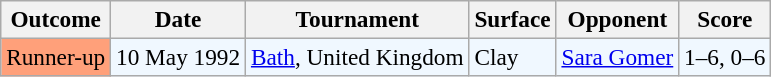<table class="sortable wikitable" style=font-size:97%>
<tr>
<th>Outcome</th>
<th>Date</th>
<th>Tournament</th>
<th>Surface</th>
<th>Opponent</th>
<th>Score</th>
</tr>
<tr style="background:#f0f8ff;">
<td bgcolor="FFA07A">Runner-up</td>
<td>10 May 1992</td>
<td><a href='#'>Bath</a>, United Kingdom</td>
<td>Clay</td>
<td> <a href='#'>Sara Gomer</a></td>
<td>1–6, 0–6</td>
</tr>
</table>
